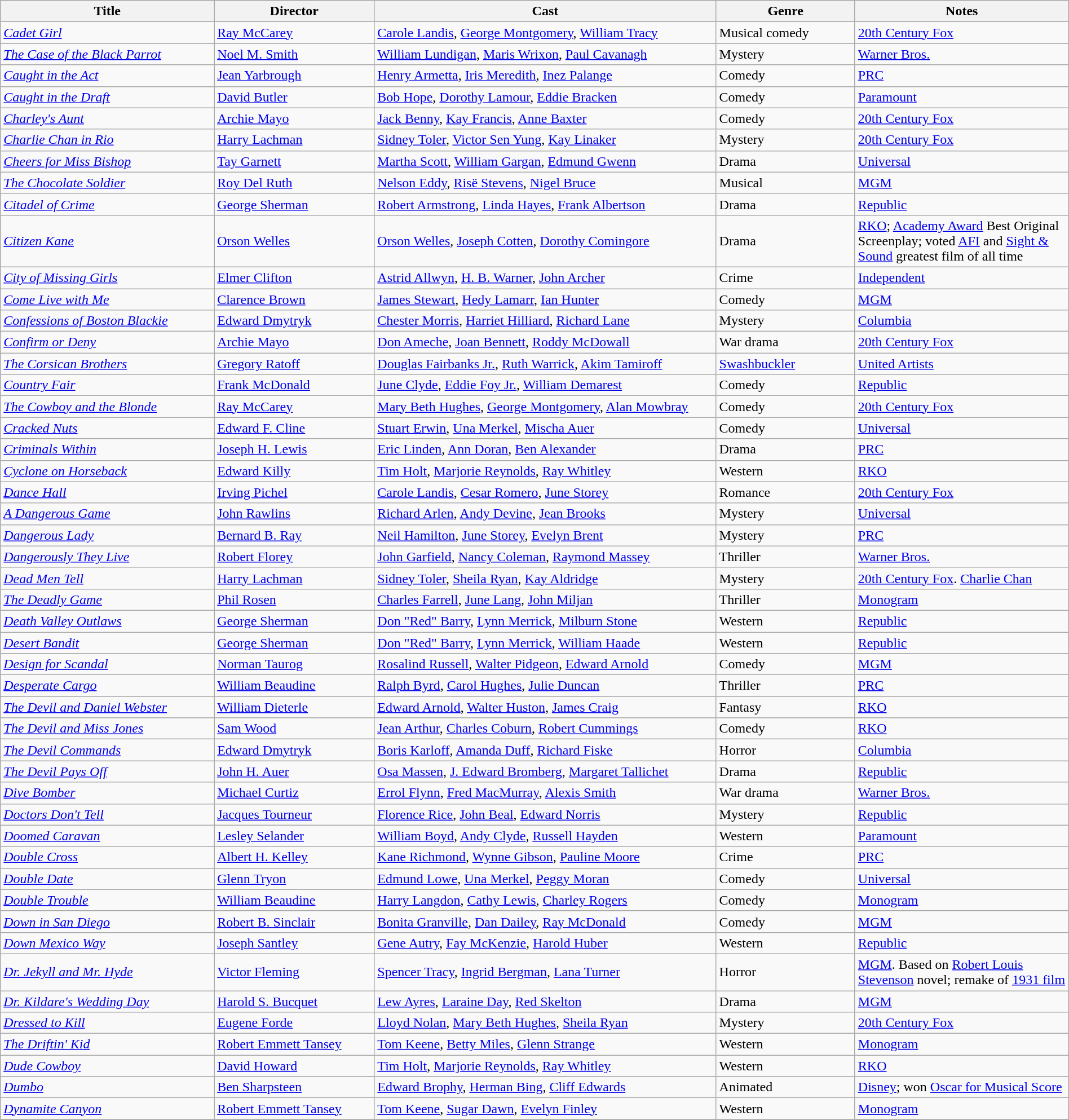<table class="wikitable" style="width:100%;">
<tr>
<th style="width:20%;">Title</th>
<th style="width:15%;">Director</th>
<th style="width:32%;">Cast</th>
<th style="width:13%;">Genre</th>
<th style="width:20%;">Notes</th>
</tr>
<tr>
<td><em><a href='#'>Cadet Girl</a></em></td>
<td><a href='#'>Ray McCarey</a></td>
<td><a href='#'>Carole Landis</a>, <a href='#'>George Montgomery</a>, <a href='#'>William Tracy</a></td>
<td>Musical comedy</td>
<td><a href='#'>20th Century Fox</a></td>
</tr>
<tr>
<td><em><a href='#'>The Case of the Black Parrot</a></em></td>
<td><a href='#'>Noel M. Smith</a></td>
<td><a href='#'>William Lundigan</a>, <a href='#'>Maris Wrixon</a>, <a href='#'>Paul Cavanagh</a></td>
<td>Mystery</td>
<td><a href='#'>Warner Bros.</a></td>
</tr>
<tr>
<td><em><a href='#'>Caught in the Act</a></em></td>
<td><a href='#'>Jean Yarbrough</a></td>
<td><a href='#'>Henry Armetta</a>, <a href='#'>Iris Meredith</a>, <a href='#'>Inez Palange</a></td>
<td>Comedy</td>
<td><a href='#'>PRC</a></td>
</tr>
<tr>
<td><em><a href='#'>Caught in the Draft</a></em></td>
<td><a href='#'>David Butler</a></td>
<td><a href='#'>Bob Hope</a>, <a href='#'>Dorothy Lamour</a>, <a href='#'>Eddie Bracken</a></td>
<td>Comedy</td>
<td><a href='#'>Paramount</a></td>
</tr>
<tr>
<td><em><a href='#'>Charley's Aunt</a></em></td>
<td><a href='#'>Archie Mayo</a></td>
<td><a href='#'>Jack Benny</a>, <a href='#'>Kay Francis</a>, <a href='#'>Anne Baxter</a></td>
<td>Comedy</td>
<td><a href='#'>20th Century Fox</a></td>
</tr>
<tr>
<td><em><a href='#'>Charlie Chan in Rio</a></em></td>
<td><a href='#'>Harry Lachman</a></td>
<td><a href='#'>Sidney Toler</a>, <a href='#'>Victor Sen Yung</a>, <a href='#'>Kay Linaker</a></td>
<td>Mystery</td>
<td><a href='#'>20th Century Fox</a></td>
</tr>
<tr>
<td><em><a href='#'>Cheers for Miss Bishop</a></em></td>
<td><a href='#'>Tay Garnett</a></td>
<td><a href='#'>Martha Scott</a>, <a href='#'>William Gargan</a>, <a href='#'>Edmund Gwenn</a></td>
<td>Drama</td>
<td><a href='#'>Universal</a></td>
</tr>
<tr>
<td><em><a href='#'>The Chocolate Soldier</a></em></td>
<td><a href='#'>Roy Del Ruth</a></td>
<td><a href='#'>Nelson Eddy</a>, <a href='#'>Risë Stevens</a>, <a href='#'>Nigel Bruce</a></td>
<td>Musical</td>
<td><a href='#'>MGM</a></td>
</tr>
<tr>
<td><em><a href='#'>Citadel of Crime</a></em></td>
<td><a href='#'>George Sherman</a></td>
<td><a href='#'>Robert Armstrong</a>, <a href='#'>Linda Hayes</a>, <a href='#'>Frank Albertson</a></td>
<td>Drama</td>
<td><a href='#'>Republic</a></td>
</tr>
<tr>
<td><em><a href='#'>Citizen Kane</a></em></td>
<td><a href='#'>Orson Welles</a></td>
<td><a href='#'>Orson Welles</a>, <a href='#'>Joseph Cotten</a>, <a href='#'>Dorothy Comingore</a></td>
<td>Drama</td>
<td><a href='#'>RKO</a>; <a href='#'>Academy Award</a> Best Original Screenplay; voted <a href='#'>AFI</a> and <a href='#'>Sight & Sound</a> greatest film of all time</td>
</tr>
<tr>
<td><em><a href='#'>City of Missing Girls</a></em></td>
<td><a href='#'>Elmer Clifton</a></td>
<td><a href='#'>Astrid Allwyn</a>, <a href='#'>H. B. Warner</a>, <a href='#'>John Archer</a></td>
<td>Crime</td>
<td><a href='#'>Independent</a></td>
</tr>
<tr>
<td><em><a href='#'>Come Live with Me</a></em></td>
<td><a href='#'>Clarence Brown</a></td>
<td><a href='#'>James Stewart</a>, <a href='#'>Hedy Lamarr</a>, <a href='#'>Ian Hunter</a></td>
<td>Comedy</td>
<td><a href='#'>MGM</a></td>
</tr>
<tr>
<td><em><a href='#'>Confessions of Boston Blackie</a></em></td>
<td><a href='#'>Edward Dmytryk</a></td>
<td><a href='#'>Chester Morris</a>, <a href='#'>Harriet Hilliard</a>, <a href='#'>Richard Lane</a></td>
<td>Mystery</td>
<td><a href='#'>Columbia</a></td>
</tr>
<tr>
<td><em><a href='#'>Confirm or Deny</a></em></td>
<td><a href='#'>Archie Mayo</a></td>
<td><a href='#'>Don Ameche</a>, <a href='#'>Joan Bennett</a>, <a href='#'>Roddy McDowall</a></td>
<td>War drama</td>
<td><a href='#'>20th Century Fox</a></td>
</tr>
<tr>
<td><em><a href='#'>The Corsican Brothers</a></em></td>
<td><a href='#'>Gregory Ratoff</a></td>
<td><a href='#'>Douglas Fairbanks Jr.</a>, <a href='#'>Ruth Warrick</a>, <a href='#'>Akim Tamiroff</a></td>
<td><a href='#'>Swashbuckler</a></td>
<td><a href='#'>United Artists</a></td>
</tr>
<tr>
<td><em><a href='#'>Country Fair</a></em></td>
<td><a href='#'>Frank McDonald</a></td>
<td><a href='#'>June Clyde</a>, <a href='#'>Eddie Foy Jr.</a>, <a href='#'>William Demarest</a></td>
<td>Comedy</td>
<td><a href='#'>Republic</a></td>
</tr>
<tr>
<td><em><a href='#'>The Cowboy and the Blonde</a></em></td>
<td><a href='#'>Ray McCarey</a></td>
<td><a href='#'>Mary Beth Hughes</a>, <a href='#'>George Montgomery</a>, <a href='#'>Alan Mowbray</a></td>
<td>Comedy</td>
<td><a href='#'>20th Century Fox</a></td>
</tr>
<tr>
<td><em><a href='#'>Cracked Nuts</a></em></td>
<td><a href='#'>Edward F. Cline</a></td>
<td><a href='#'>Stuart Erwin</a>, <a href='#'>Una Merkel</a>, <a href='#'>Mischa Auer</a></td>
<td>Comedy</td>
<td><a href='#'>Universal</a></td>
</tr>
<tr>
<td><em><a href='#'>Criminals Within</a></em></td>
<td><a href='#'>Joseph H. Lewis</a></td>
<td><a href='#'>Eric Linden</a>, <a href='#'>Ann Doran</a>, <a href='#'>Ben Alexander</a></td>
<td>Drama</td>
<td><a href='#'>PRC</a></td>
</tr>
<tr>
<td><em><a href='#'>Cyclone on Horseback</a></em></td>
<td><a href='#'>Edward Killy</a></td>
<td><a href='#'>Tim Holt</a>, <a href='#'>Marjorie Reynolds</a>, <a href='#'>Ray Whitley</a></td>
<td>Western</td>
<td><a href='#'>RKO</a></td>
</tr>
<tr>
<td><em><a href='#'>Dance Hall</a></em></td>
<td><a href='#'>Irving Pichel</a></td>
<td><a href='#'>Carole Landis</a>, <a href='#'>Cesar Romero</a>, <a href='#'>June Storey</a></td>
<td>Romance</td>
<td><a href='#'>20th Century Fox</a></td>
</tr>
<tr>
<td><em><a href='#'>A Dangerous Game</a></em></td>
<td><a href='#'>John Rawlins</a></td>
<td><a href='#'>Richard Arlen</a>, <a href='#'>Andy Devine</a>, <a href='#'>Jean Brooks</a></td>
<td>Mystery</td>
<td><a href='#'>Universal</a></td>
</tr>
<tr>
<td><em><a href='#'>Dangerous Lady</a></em></td>
<td><a href='#'>Bernard B. Ray</a></td>
<td><a href='#'>Neil Hamilton</a>, <a href='#'>June Storey</a>, <a href='#'>Evelyn Brent</a></td>
<td>Mystery</td>
<td><a href='#'>PRC</a></td>
</tr>
<tr>
<td><em><a href='#'>Dangerously They Live</a></em></td>
<td><a href='#'>Robert Florey</a></td>
<td><a href='#'>John Garfield</a>, <a href='#'>Nancy Coleman</a>, <a href='#'>Raymond Massey</a></td>
<td>Thriller</td>
<td><a href='#'>Warner Bros.</a></td>
</tr>
<tr>
<td><em><a href='#'>Dead Men Tell</a></em></td>
<td><a href='#'>Harry Lachman</a></td>
<td><a href='#'>Sidney Toler</a>, <a href='#'>Sheila Ryan</a>, <a href='#'>Kay Aldridge</a></td>
<td>Mystery</td>
<td><a href='#'>20th Century Fox</a>. <a href='#'>Charlie Chan</a></td>
</tr>
<tr>
<td><em><a href='#'>The Deadly Game</a></em></td>
<td><a href='#'>Phil Rosen</a></td>
<td><a href='#'>Charles Farrell</a>, <a href='#'>June Lang</a>, <a href='#'>John Miljan</a></td>
<td>Thriller</td>
<td><a href='#'>Monogram</a></td>
</tr>
<tr>
<td><em><a href='#'>Death Valley Outlaws</a></em></td>
<td><a href='#'>George Sherman</a></td>
<td><a href='#'>Don "Red" Barry</a>, <a href='#'>Lynn Merrick</a>, <a href='#'>Milburn Stone</a></td>
<td>Western</td>
<td><a href='#'>Republic</a></td>
</tr>
<tr>
<td><em><a href='#'>Desert Bandit</a></em></td>
<td><a href='#'>George Sherman</a></td>
<td><a href='#'>Don "Red" Barry</a>, <a href='#'>Lynn Merrick</a>, <a href='#'>William Haade</a></td>
<td>Western</td>
<td><a href='#'>Republic</a></td>
</tr>
<tr>
<td><em><a href='#'>Design for Scandal</a></em></td>
<td><a href='#'>Norman Taurog</a></td>
<td><a href='#'>Rosalind Russell</a>, <a href='#'>Walter Pidgeon</a>, <a href='#'>Edward Arnold</a></td>
<td>Comedy</td>
<td><a href='#'>MGM</a></td>
</tr>
<tr>
<td><em><a href='#'>Desperate Cargo</a></em></td>
<td><a href='#'>William Beaudine</a></td>
<td><a href='#'>Ralph Byrd</a>, <a href='#'>Carol Hughes</a>, <a href='#'>Julie Duncan</a></td>
<td>Thriller</td>
<td><a href='#'>PRC</a></td>
</tr>
<tr>
<td><em><a href='#'>The Devil and Daniel Webster</a></em></td>
<td><a href='#'>William Dieterle</a></td>
<td><a href='#'>Edward Arnold</a>, <a href='#'>Walter Huston</a>, <a href='#'>James Craig</a></td>
<td>Fantasy</td>
<td><a href='#'>RKO</a></td>
</tr>
<tr>
<td><em><a href='#'>The Devil and Miss Jones</a></em></td>
<td><a href='#'>Sam Wood</a></td>
<td><a href='#'>Jean Arthur</a>, <a href='#'>Charles Coburn</a>, <a href='#'>Robert Cummings</a></td>
<td>Comedy</td>
<td><a href='#'>RKO</a></td>
</tr>
<tr>
<td><em><a href='#'>The Devil Commands</a></em></td>
<td><a href='#'>Edward Dmytryk</a></td>
<td><a href='#'>Boris Karloff</a>, <a href='#'>Amanda Duff</a>, <a href='#'>Richard Fiske</a></td>
<td>Horror</td>
<td><a href='#'>Columbia</a></td>
</tr>
<tr>
<td><em><a href='#'>The Devil Pays Off</a></em></td>
<td><a href='#'>John H. Auer</a></td>
<td><a href='#'>Osa Massen</a>, <a href='#'>J. Edward Bromberg</a>, <a href='#'>Margaret Tallichet</a></td>
<td>Drama</td>
<td><a href='#'>Republic</a></td>
</tr>
<tr>
<td><em><a href='#'>Dive Bomber</a></em></td>
<td><a href='#'>Michael Curtiz</a></td>
<td><a href='#'>Errol Flynn</a>, <a href='#'>Fred MacMurray</a>, <a href='#'>Alexis Smith</a></td>
<td>War drama</td>
<td><a href='#'>Warner Bros.</a></td>
</tr>
<tr>
<td><em><a href='#'>Doctors Don't Tell</a></em></td>
<td><a href='#'>Jacques Tourneur</a></td>
<td><a href='#'>Florence Rice</a>, <a href='#'>John Beal</a>, <a href='#'>Edward Norris</a></td>
<td>Mystery</td>
<td><a href='#'>Republic</a></td>
</tr>
<tr>
<td><em><a href='#'>Doomed Caravan</a></em></td>
<td><a href='#'>Lesley Selander</a></td>
<td><a href='#'>William Boyd</a>, <a href='#'>Andy Clyde</a>, <a href='#'>Russell Hayden</a></td>
<td>Western</td>
<td><a href='#'>Paramount</a></td>
</tr>
<tr>
<td><em><a href='#'>Double Cross</a></em></td>
<td><a href='#'>Albert H. Kelley</a></td>
<td><a href='#'>Kane Richmond</a>, <a href='#'>Wynne Gibson</a>, <a href='#'>Pauline Moore</a></td>
<td>Crime</td>
<td><a href='#'>PRC</a></td>
</tr>
<tr>
<td><em><a href='#'>Double Date</a></em></td>
<td><a href='#'>Glenn Tryon</a></td>
<td><a href='#'>Edmund Lowe</a>, <a href='#'>Una Merkel</a>, <a href='#'>Peggy Moran</a></td>
<td>Comedy</td>
<td><a href='#'>Universal</a></td>
</tr>
<tr>
<td><em><a href='#'>Double Trouble</a></em></td>
<td><a href='#'>William Beaudine</a></td>
<td><a href='#'>Harry Langdon</a>, <a href='#'>Cathy Lewis</a>, <a href='#'>Charley Rogers</a></td>
<td>Comedy</td>
<td><a href='#'>Monogram</a></td>
</tr>
<tr>
<td><em><a href='#'>Down in San Diego</a></em></td>
<td><a href='#'>Robert B. Sinclair</a></td>
<td><a href='#'>Bonita Granville</a>, <a href='#'>Dan Dailey</a>, <a href='#'>Ray McDonald</a></td>
<td>Comedy</td>
<td><a href='#'>MGM</a></td>
</tr>
<tr>
<td><em><a href='#'>Down Mexico Way</a></em></td>
<td><a href='#'>Joseph Santley</a></td>
<td><a href='#'>Gene Autry</a>, <a href='#'>Fay McKenzie</a>, <a href='#'>Harold Huber</a></td>
<td>Western</td>
<td><a href='#'>Republic</a></td>
</tr>
<tr>
<td><em><a href='#'>Dr. Jekyll and Mr. Hyde</a></em></td>
<td><a href='#'>Victor Fleming</a></td>
<td><a href='#'>Spencer Tracy</a>, <a href='#'>Ingrid Bergman</a>, <a href='#'>Lana Turner</a></td>
<td>Horror</td>
<td><a href='#'>MGM</a>. Based on <a href='#'>Robert Louis Stevenson</a> novel; remake of <a href='#'>1931 film</a></td>
</tr>
<tr>
<td><em><a href='#'>Dr. Kildare's Wedding Day</a></em></td>
<td><a href='#'>Harold S. Bucquet</a></td>
<td><a href='#'>Lew Ayres</a>, <a href='#'>Laraine Day</a>, <a href='#'>Red Skelton</a></td>
<td>Drama</td>
<td><a href='#'>MGM</a></td>
</tr>
<tr>
<td><em><a href='#'>Dressed to Kill</a></em></td>
<td><a href='#'>Eugene Forde</a></td>
<td><a href='#'>Lloyd Nolan</a>, <a href='#'>Mary Beth Hughes</a>, <a href='#'>Sheila Ryan</a></td>
<td>Mystery</td>
<td><a href='#'>20th Century Fox</a></td>
</tr>
<tr>
<td><em><a href='#'>The Driftin' Kid</a></em></td>
<td><a href='#'>Robert Emmett Tansey</a></td>
<td><a href='#'>Tom Keene</a>, <a href='#'>Betty Miles</a>, <a href='#'>Glenn Strange</a></td>
<td>Western</td>
<td><a href='#'>Monogram</a></td>
</tr>
<tr>
<td><em><a href='#'>Dude Cowboy</a></em></td>
<td><a href='#'>David Howard</a></td>
<td><a href='#'>Tim Holt</a>, <a href='#'>Marjorie Reynolds</a>, <a href='#'>Ray Whitley</a></td>
<td>Western</td>
<td><a href='#'>RKO</a></td>
</tr>
<tr>
<td><em><a href='#'>Dumbo</a></em></td>
<td><a href='#'>Ben Sharpsteen</a></td>
<td><a href='#'>Edward Brophy</a>, <a href='#'>Herman Bing</a>, <a href='#'>Cliff Edwards</a></td>
<td>Animated</td>
<td><a href='#'>Disney</a>; won <a href='#'>Oscar for Musical Score</a></td>
</tr>
<tr>
<td><em><a href='#'>Dynamite Canyon</a></em></td>
<td><a href='#'>Robert Emmett Tansey</a></td>
<td><a href='#'>Tom Keene</a>, <a href='#'>Sugar Dawn</a>, <a href='#'>Evelyn Finley</a></td>
<td>Western</td>
<td><a href='#'>Monogram</a></td>
</tr>
<tr>
</tr>
</table>
